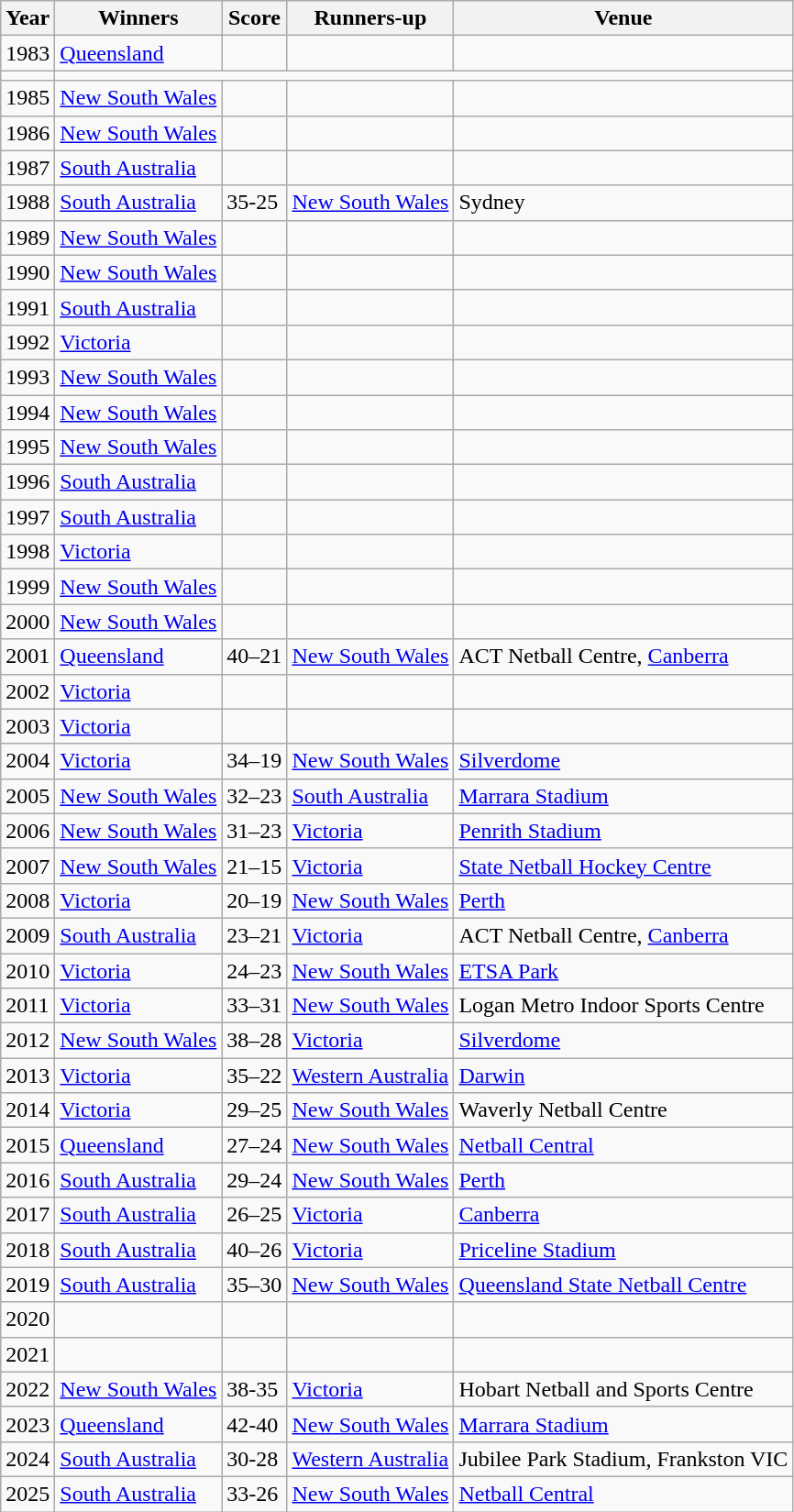<table class="wikitable collapsible">
<tr>
<th>Year</th>
<th>Winners</th>
<th>Score</th>
<th>Runners-up</th>
<th>Venue</th>
</tr>
<tr>
<td>1983</td>
<td><a href='#'>Queensland</a></td>
<td></td>
<td></td>
<td></td>
</tr>
<tr>
<td></td>
</tr>
<tr>
<td>1985</td>
<td><a href='#'>New South Wales</a></td>
<td></td>
<td></td>
<td></td>
</tr>
<tr>
<td>1986</td>
<td><a href='#'>New South Wales</a></td>
<td></td>
<td></td>
<td></td>
</tr>
<tr>
<td>1987</td>
<td><a href='#'>South Australia</a></td>
<td></td>
<td></td>
<td></td>
</tr>
<tr>
<td>1988</td>
<td><a href='#'>South Australia</a></td>
<td>35-25</td>
<td><a href='#'>New South Wales</a></td>
<td>Sydney</td>
</tr>
<tr>
<td>1989</td>
<td><a href='#'>New South Wales</a></td>
<td></td>
<td></td>
<td></td>
</tr>
<tr>
<td>1990</td>
<td><a href='#'>New South Wales</a></td>
<td></td>
<td></td>
<td></td>
</tr>
<tr>
<td>1991</td>
<td><a href='#'>South Australia</a></td>
<td></td>
<td></td>
<td></td>
</tr>
<tr>
<td>1992</td>
<td><a href='#'>Victoria</a></td>
<td></td>
<td></td>
<td></td>
</tr>
<tr>
<td>1993</td>
<td><a href='#'>New South Wales</a></td>
<td></td>
<td></td>
<td></td>
</tr>
<tr>
<td>1994</td>
<td><a href='#'>New South Wales</a></td>
<td></td>
<td></td>
<td></td>
</tr>
<tr>
<td>1995</td>
<td><a href='#'>New South Wales</a></td>
<td></td>
<td></td>
<td></td>
</tr>
<tr>
<td>1996</td>
<td><a href='#'>South Australia</a></td>
<td></td>
<td></td>
<td></td>
</tr>
<tr>
<td>1997</td>
<td><a href='#'>South Australia</a></td>
<td></td>
<td></td>
<td></td>
</tr>
<tr>
<td>1998</td>
<td><a href='#'>Victoria</a></td>
<td></td>
<td></td>
<td></td>
</tr>
<tr>
<td>1999</td>
<td><a href='#'>New South Wales</a></td>
<td></td>
<td></td>
<td></td>
</tr>
<tr>
<td>2000</td>
<td><a href='#'>New South Wales</a></td>
<td></td>
<td></td>
<td></td>
</tr>
<tr>
<td>2001</td>
<td><a href='#'>Queensland</a></td>
<td>40–21</td>
<td><a href='#'>New South Wales</a></td>
<td>ACT Netball Centre, <a href='#'>Canberra</a></td>
</tr>
<tr>
<td>2002</td>
<td><a href='#'>Victoria</a></td>
<td></td>
<td></td>
<td></td>
</tr>
<tr>
<td>2003</td>
<td><a href='#'>Victoria</a></td>
<td></td>
<td></td>
<td></td>
</tr>
<tr>
<td>2004</td>
<td><a href='#'>Victoria</a></td>
<td>34–19</td>
<td><a href='#'>New South Wales</a></td>
<td><a href='#'>Silverdome</a></td>
</tr>
<tr>
<td>2005</td>
<td><a href='#'>New South Wales</a></td>
<td>32–23</td>
<td><a href='#'>South Australia</a></td>
<td><a href='#'>Marrara Stadium</a></td>
</tr>
<tr>
<td>2006</td>
<td><a href='#'>New South Wales</a></td>
<td>31–23</td>
<td><a href='#'>Victoria</a></td>
<td><a href='#'>Penrith Stadium</a></td>
</tr>
<tr>
<td>2007</td>
<td><a href='#'>New South Wales</a></td>
<td>21–15</td>
<td><a href='#'>Victoria</a></td>
<td><a href='#'>State Netball Hockey Centre</a></td>
</tr>
<tr>
<td>2008</td>
<td><a href='#'>Victoria</a></td>
<td>20–19</td>
<td><a href='#'>New South Wales</a></td>
<td><a href='#'>Perth</a></td>
</tr>
<tr>
<td>2009</td>
<td><a href='#'>South Australia</a></td>
<td>23–21</td>
<td><a href='#'>Victoria</a></td>
<td>ACT Netball Centre, <a href='#'>Canberra</a></td>
</tr>
<tr>
<td>2010</td>
<td><a href='#'>Victoria</a></td>
<td>24–23</td>
<td><a href='#'>New South Wales</a></td>
<td><a href='#'>ETSA Park</a></td>
</tr>
<tr>
<td>2011</td>
<td><a href='#'>Victoria</a></td>
<td>33–31</td>
<td><a href='#'>New South Wales</a></td>
<td>Logan Metro Indoor Sports Centre</td>
</tr>
<tr>
<td>2012</td>
<td><a href='#'>New South Wales</a></td>
<td>38–28</td>
<td><a href='#'>Victoria</a></td>
<td><a href='#'>Silverdome</a></td>
</tr>
<tr>
<td>2013</td>
<td><a href='#'>Victoria</a></td>
<td>35–22</td>
<td><a href='#'>Western Australia</a></td>
<td><a href='#'>Darwin</a></td>
</tr>
<tr>
<td>2014</td>
<td><a href='#'>Victoria</a></td>
<td>29–25</td>
<td><a href='#'>New South Wales</a></td>
<td>Waverly Netball Centre</td>
</tr>
<tr>
<td>2015</td>
<td><a href='#'>Queensland</a></td>
<td>27–24</td>
<td><a href='#'>New South Wales</a></td>
<td><a href='#'>Netball Central</a></td>
</tr>
<tr>
<td>2016</td>
<td><a href='#'>South Australia</a></td>
<td>29–24</td>
<td><a href='#'>New South Wales</a></td>
<td><a href='#'>Perth</a></td>
</tr>
<tr>
<td>2017</td>
<td><a href='#'>South Australia</a></td>
<td>26–25</td>
<td><a href='#'>Victoria</a></td>
<td><a href='#'>Canberra</a></td>
</tr>
<tr>
<td>2018</td>
<td><a href='#'>South Australia</a></td>
<td>40–26</td>
<td><a href='#'>Victoria</a></td>
<td><a href='#'>Priceline Stadium</a></td>
</tr>
<tr>
<td>2019</td>
<td><a href='#'>South Australia</a></td>
<td>35–30</td>
<td><a href='#'>New South Wales</a></td>
<td><a href='#'>Queensland State Netball Centre</a></td>
</tr>
<tr>
<td>2020</td>
<td><em></em></td>
<td></td>
<td></td>
<td></td>
</tr>
<tr>
<td>2021</td>
<td><em></em></td>
<td></td>
<td></td>
<td></td>
</tr>
<tr>
<td>2022</td>
<td><a href='#'>New South Wales</a></td>
<td>38-35</td>
<td><a href='#'>Victoria</a></td>
<td>Hobart Netball and Sports Centre</td>
</tr>
<tr>
<td>2023</td>
<td><a href='#'>Queensland</a></td>
<td>42-40</td>
<td><a href='#'>New South Wales</a></td>
<td><a href='#'>Marrara Stadium</a></td>
</tr>
<tr>
<td>2024</td>
<td><a href='#'>South Australia</a></td>
<td>30-28</td>
<td><a href='#'>Western Australia</a></td>
<td>Jubilee Park Stadium, Frankston VIC</td>
</tr>
<tr>
<td>2025</td>
<td><a href='#'>South Australia</a></td>
<td>33-26</td>
<td><a href='#'>New South Wales</a></td>
<td><a href='#'>Netball Central</a></td>
</tr>
</table>
